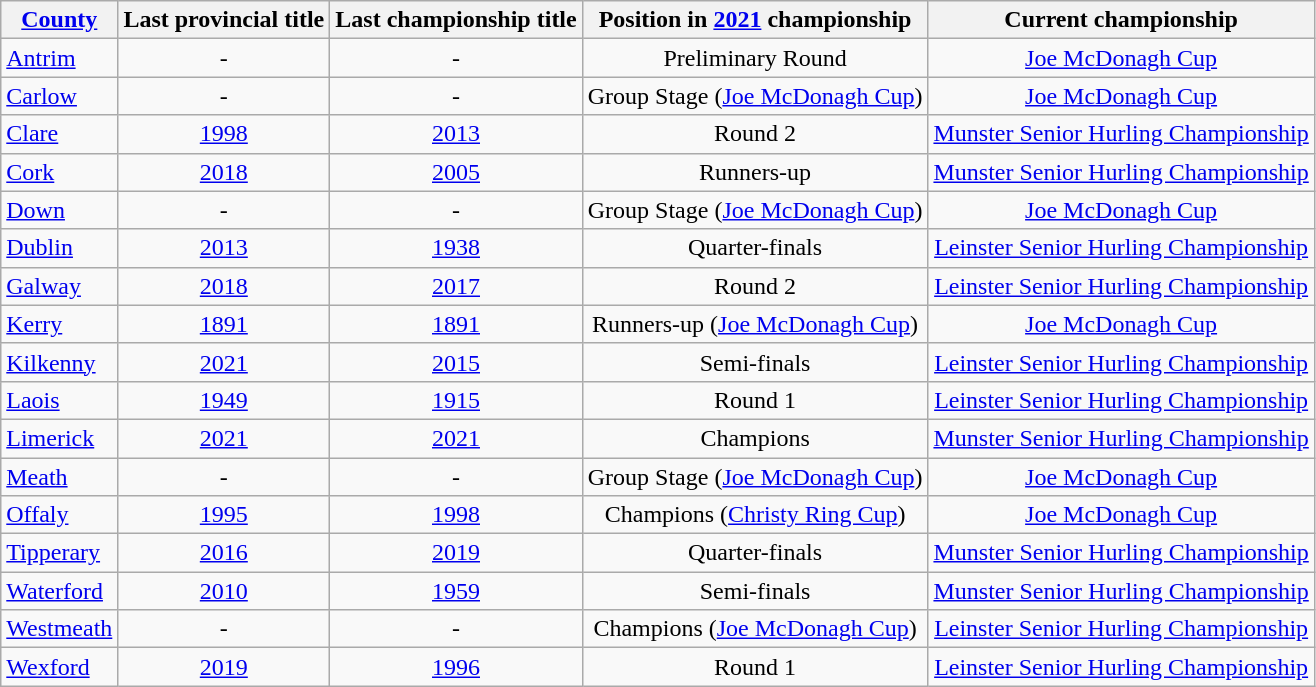<table class="wikitable sortable" style="text-align:center">
<tr>
<th><a href='#'>County</a></th>
<th>Last provincial title</th>
<th>Last championship title</th>
<th>Position in <a href='#'>2021</a> championship</th>
<th>Current championship</th>
</tr>
<tr>
<td style="text-align:left"> <a href='#'>Antrim</a></td>
<td>-</td>
<td>-</td>
<td>Preliminary Round</td>
<td><a href='#'>Joe McDonagh Cup</a></td>
</tr>
<tr>
<td style="text-align:left"> <a href='#'>Carlow</a></td>
<td>-</td>
<td>-</td>
<td>Group Stage (<a href='#'>Joe McDonagh Cup</a>)</td>
<td><a href='#'>Joe McDonagh Cup</a></td>
</tr>
<tr>
<td style="text-align:left"> <a href='#'>Clare</a></td>
<td><a href='#'>1998</a></td>
<td><a href='#'>2013</a></td>
<td>Round 2</td>
<td><a href='#'>Munster Senior Hurling Championship</a></td>
</tr>
<tr>
<td style="text-align:left"> <a href='#'>Cork</a></td>
<td><a href='#'>2018</a></td>
<td><a href='#'>2005</a></td>
<td>Runners-up</td>
<td><a href='#'>Munster Senior Hurling Championship</a></td>
</tr>
<tr>
<td style="text-align:left"> <a href='#'>Down</a></td>
<td>-</td>
<td>-</td>
<td>Group Stage (<a href='#'>Joe McDonagh Cup</a>)</td>
<td><a href='#'>Joe McDonagh Cup</a></td>
</tr>
<tr>
<td style="text-align:left"> <a href='#'>Dublin</a></td>
<td><a href='#'>2013</a></td>
<td><a href='#'>1938</a></td>
<td>Quarter-finals</td>
<td><a href='#'>Leinster Senior Hurling Championship</a></td>
</tr>
<tr>
<td style="text-align:left"> <a href='#'>Galway</a></td>
<td><a href='#'>2018</a></td>
<td><a href='#'>2017</a></td>
<td>Round 2</td>
<td><a href='#'>Leinster Senior Hurling Championship</a></td>
</tr>
<tr>
<td style="text-align:left"> <a href='#'>Kerry</a></td>
<td><a href='#'>1891</a></td>
<td><a href='#'>1891</a></td>
<td>Runners-up (<a href='#'>Joe McDonagh Cup</a>)</td>
<td><a href='#'>Joe McDonagh Cup</a></td>
</tr>
<tr>
<td style="text-align:left"> <a href='#'>Kilkenny</a></td>
<td><a href='#'>2021</a></td>
<td><a href='#'>2015</a></td>
<td>Semi-finals</td>
<td><a href='#'>Leinster Senior Hurling Championship</a></td>
</tr>
<tr>
<td style="text-align:left"> <a href='#'>Laois</a></td>
<td><a href='#'>1949</a></td>
<td><a href='#'>1915</a></td>
<td>Round 1</td>
<td><a href='#'>Leinster Senior Hurling Championship</a></td>
</tr>
<tr>
<td style="text-align:left"> <a href='#'>Limerick</a></td>
<td><a href='#'>2021</a></td>
<td><a href='#'>2021</a></td>
<td>Champions</td>
<td><a href='#'>Munster Senior Hurling Championship</a></td>
</tr>
<tr>
<td style="text-align:left"> <a href='#'>Meath</a></td>
<td>-</td>
<td>-</td>
<td>Group Stage (<a href='#'>Joe McDonagh Cup</a>)</td>
<td><a href='#'>Joe McDonagh Cup</a></td>
</tr>
<tr>
<td style="text-align:left"> <a href='#'>Offaly</a></td>
<td><a href='#'>1995</a></td>
<td><a href='#'>1998</a></td>
<td>Champions (<a href='#'>Christy Ring Cup</a>)</td>
<td><a href='#'>Joe McDonagh Cup</a></td>
</tr>
<tr>
<td style="text-align:left"> <a href='#'>Tipperary</a></td>
<td><a href='#'>2016</a></td>
<td><a href='#'>2019</a></td>
<td>Quarter-finals</td>
<td><a href='#'>Munster Senior Hurling Championship</a></td>
</tr>
<tr>
<td style="text-align:left"> <a href='#'>Waterford</a></td>
<td><a href='#'>2010</a></td>
<td><a href='#'>1959</a></td>
<td>Semi-finals</td>
<td><a href='#'>Munster Senior Hurling Championship</a></td>
</tr>
<tr>
<td style="text-align:left"> <a href='#'>Westmeath</a></td>
<td>-</td>
<td>-</td>
<td>Champions (<a href='#'>Joe McDonagh Cup</a>)</td>
<td><a href='#'>Leinster Senior Hurling Championship</a></td>
</tr>
<tr>
<td style="text-align:left"> <a href='#'>Wexford</a></td>
<td><a href='#'>2019</a></td>
<td><a href='#'>1996</a></td>
<td>Round 1</td>
<td><a href='#'>Leinster Senior Hurling Championship</a></td>
</tr>
</table>
